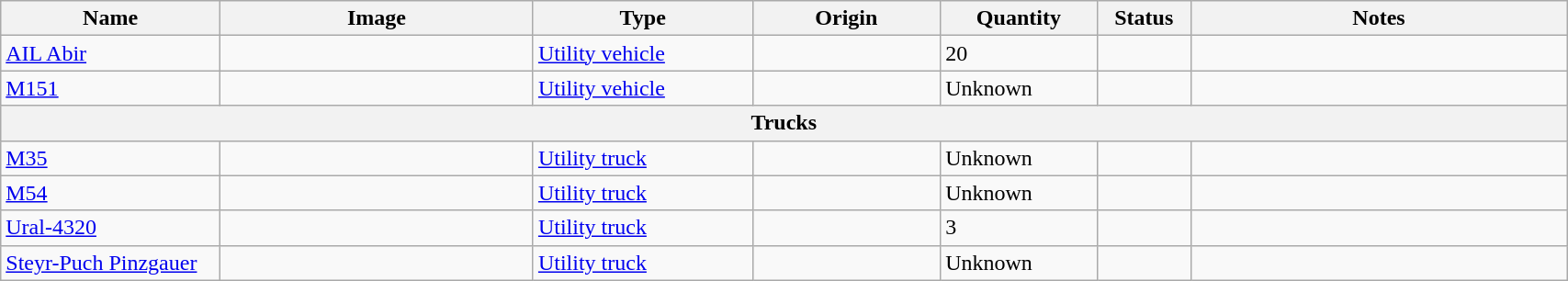<table class="wikitable" style="width:90%;">
<tr>
<th width=14%>Name</th>
<th width=20%>Image</th>
<th width=14%>Type</th>
<th width=12%>Origin</th>
<th width=10%>Quantity</th>
<th width=06%>Status</th>
<th width=24%>Notes</th>
</tr>
<tr>
<td><a href='#'>AIL Abir</a></td>
<td></td>
<td><a href='#'>Utility vehicle</a></td>
<td></td>
<td>20</td>
<td></td>
<td></td>
</tr>
<tr>
<td><a href='#'>M151</a></td>
<td></td>
<td><a href='#'>Utility vehicle</a></td>
<td></td>
<td>Unknown</td>
<td></td>
<td></td>
</tr>
<tr>
<th colspan="7">Trucks</th>
</tr>
<tr>
<td><a href='#'>M35</a></td>
<td></td>
<td><a href='#'>Utility truck</a></td>
<td></td>
<td>Unknown</td>
<td></td>
<td></td>
</tr>
<tr>
<td><a href='#'>M54</a></td>
<td></td>
<td><a href='#'>Utility truck</a></td>
<td></td>
<td>Unknown</td>
<td></td>
<td></td>
</tr>
<tr>
<td><a href='#'>Ural-4320</a></td>
<td></td>
<td><a href='#'>Utility truck</a></td>
<td></td>
<td>3</td>
<td></td>
<td></td>
</tr>
<tr>
<td><a href='#'>Steyr-Puch Pinzgauer</a></td>
<td></td>
<td><a href='#'>Utility truck</a></td>
<td></td>
<td>Unknown</td>
<td></td>
<td></td>
</tr>
</table>
